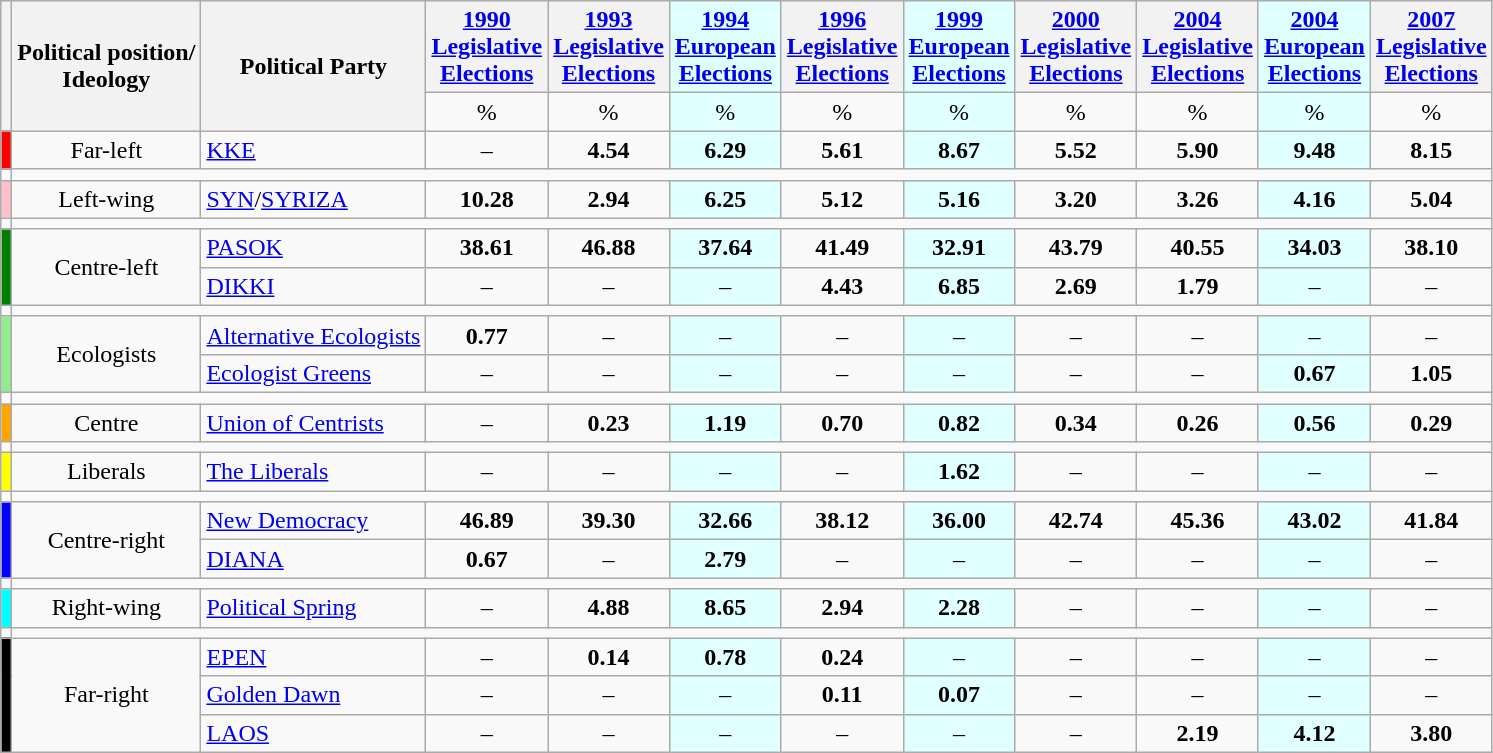<table class="wikitable" style="text-align:center">
<tr>
<th rowspan="2"></th>
<th rowspan="2">Political position/<br>Ideology</th>
<th rowspan="2">Political Party</th>
<th><a href='#'>1990<br>Legislative <br>Elections</a></th>
<th><a href='#'>1993<br>Legislative<br> Elections</a></th>
<td bgcolor="lightcyan"><strong> <a href='#'>1994<br> European<br> Elections</a></strong></td>
<th><a href='#'>1996<br> Legislative<br> Elections</a></th>
<td bgcolor="lightcyan"><strong> <a href='#'>1999 <br> European<br> Elections</a></strong></td>
<th><a href='#'>2000<br> Legislative<br> Elections</a></th>
<th><a href='#'>2004<br> Legislative<br> Elections</a></th>
<td bgcolor="lightcyan"><strong><a href='#'>2004<br> European<br> Elections</a></strong></td>
<th><a href='#'>2007<br> Legislative<br> Elections</a></th>
</tr>
<tr>
<td>%</td>
<td>%</td>
<td bgcolor="lightcyan">%</td>
<td>%</td>
<td bgcolor="lightcyan">%</td>
<td>%</td>
<td>%</td>
<td bgcolor="lightcyan">%</td>
<td>%</td>
</tr>
<tr>
<td bgcolor="red"></td>
<td>Far-left</td>
<td align="left"><a href='#'>KKE</a></td>
<td>–</td>
<td><strong>4.54</strong></td>
<td bgcolor="lightcyan"><strong>6.29</strong></td>
<td><strong>5.61</strong></td>
<td bgcolor="lightcyan"><strong>8.67</strong></td>
<td><strong>5.52</strong></td>
<td><strong>5.90</strong></td>
<td bgcolor="lightcyan"><strong>9.48</strong></td>
<td><strong>8.15</strong></td>
</tr>
<tr>
<td></td>
</tr>
<tr>
<td bgcolor="pink"></td>
<td>Left-wing</td>
<td align="left"><a href='#'>SYN</a>/<a href='#'>SYRIZA</a></td>
<td><strong>10.28</strong></td>
<td><strong>2.94</strong></td>
<td bgcolor="lightcyan"><strong>6.25</strong></td>
<td><strong>5.12</strong></td>
<td bgcolor="lightcyan"><strong>5.16</strong></td>
<td><strong>3.20</strong></td>
<td><strong>3.26</strong></td>
<td bgcolor="lightcyan"><strong>4.16</strong></td>
<td><strong>5.04</strong></td>
</tr>
<tr>
<td></td>
</tr>
<tr>
<td rowspan="2" bgcolor="green"></td>
<td rowspan="2">Centre-left</td>
<td align="left"><a href='#'>PASOK</a></td>
<td><strong>38.61</strong></td>
<td><strong>46.88</strong></td>
<td bgcolor="lightcyan"><strong>37.64</strong></td>
<td><strong>41.49</strong></td>
<td bgcolor="lightcyan"><strong>32.91</strong></td>
<td><strong>43.79</strong></td>
<td><strong>40.55</strong></td>
<td bgcolor="lightcyan"><strong>34.03</strong></td>
<td><strong>38.10</strong></td>
</tr>
<tr>
<td align="left"><a href='#'>DIKKI</a></td>
<td>–</td>
<td>–</td>
<td bgcolor="lightcyan">–</td>
<td><strong>4.43</strong></td>
<td bgcolor="lightcyan"><strong>6.85</strong></td>
<td><strong>2.69</strong></td>
<td><strong>1.79</strong></td>
<td bgcolor="lightcyan">–</td>
<td>–</td>
</tr>
<tr>
<td></td>
</tr>
<tr>
<td rowspan="2" bgcolor="lightgreen"></td>
<td rowspan="2">Ecologists</td>
<td align="left"><a href='#'>Alternative Ecologists</a></td>
<td><strong>0.77</strong></td>
<td>–</td>
<td bgcolor="lightcyan">–</td>
<td>–</td>
<td bgcolor="lightcyan">–</td>
<td>–</td>
<td>–</td>
<td bgcolor="lightcyan">–</td>
<td>–</td>
</tr>
<tr>
<td align="left"><a href='#'>Ecologist Greens</a></td>
<td>–</td>
<td>–</td>
<td bgcolor="lightcyan">–</td>
<td>–</td>
<td bgcolor="lightcyan">–</td>
<td>–</td>
<td>–</td>
<td bgcolor="lightcyan"><strong>0.67</strong></td>
<td><strong>1.05</strong></td>
</tr>
<tr>
<td></td>
</tr>
<tr>
<td bgcolor="orange"></td>
<td>Centre</td>
<td align="left"><a href='#'>Union of Centrists</a></td>
<td>–</td>
<td><strong>0.23</strong></td>
<td bgcolor="lightcyan"><strong>1.19</strong></td>
<td><strong>0.70</strong></td>
<td bgcolor="lightcyan"><strong>0.82</strong></td>
<td><strong>0.34</strong></td>
<td><strong>0.26</strong></td>
<td bgcolor="lightcyan"><strong>0.56</strong></td>
<td><strong>0.29</strong></td>
</tr>
<tr>
<td></td>
</tr>
<tr>
<td bgcolor="yellow"></td>
<td>Liberals</td>
<td align="left"><a href='#'>The Liberals</a></td>
<td>–</td>
<td>–</td>
<td bgcolor="lightcyan">–</td>
<td>–</td>
<td bgcolor="lightcyan"><strong>1.62</strong></td>
<td>–</td>
<td>–</td>
<td bgcolor="lightcyan">–</td>
<td>–</td>
</tr>
<tr>
<td></td>
</tr>
<tr>
<td rowspan="2" bgcolor="blue"></td>
<td rowspan="2">Centre-right</td>
<td align="left"><a href='#'>New Democracy</a></td>
<td><strong>46.89</strong></td>
<td><strong>39.30</strong></td>
<td bgcolor="lightcyan"><strong>32.66</strong></td>
<td><strong>38.12</strong></td>
<td bgcolor="lightcyan"><strong>36.00</strong></td>
<td><strong>42.74</strong></td>
<td><strong>45.36</strong></td>
<td bgcolor="lightcyan"><strong>43.02</strong></td>
<td><strong>41.84</strong></td>
</tr>
<tr>
<td align="left"><a href='#'>DIANA</a></td>
<td><strong>0.67</strong></td>
<td>–</td>
<td bgcolor="lightcyan"><strong>2.79</strong></td>
<td>–</td>
<td bgcolor="lightcyan">–</td>
<td>–</td>
<td>–</td>
<td bgcolor="lightcyan">–</td>
<td>–</td>
</tr>
<tr>
<td></td>
</tr>
<tr>
<td bgcolor="cyan"></td>
<td>Right-wing</td>
<td align="left"><a href='#'>Political Spring</a></td>
<td>–</td>
<td><strong>4.88</strong></td>
<td bgcolor="lightcyan"><strong>8.65</strong></td>
<td><strong>2.94</strong></td>
<td bgcolor="lightcyan"><strong>2.28</strong></td>
<td>–</td>
<td>–</td>
<td bgcolor="lightcyan">–</td>
<td>–</td>
</tr>
<tr>
<td></td>
</tr>
<tr>
<td rowspan="3" bgcolor="black"></td>
<td rowspan="3">Far-right</td>
<td align="left"><a href='#'>EPEN</a></td>
<td>–</td>
<td><strong>0.14</strong></td>
<td bgcolor="lightcyan"><strong>0.78</strong></td>
<td><strong>0.24</strong></td>
<td bgcolor="lightcyan">–</td>
<td>–</td>
<td>–</td>
<td bgcolor="lightcyan">–</td>
<td>–</td>
</tr>
<tr>
<td align="left"><a href='#'>Golden Dawn</a></td>
<td>–</td>
<td>–</td>
<td bgcolor="lightcyan">–</td>
<td><strong>0.11</strong></td>
<td bgcolor="lightcyan"><strong>0.07</strong></td>
<td>–</td>
<td>–</td>
<td bgcolor="lightcyan">–</td>
<td>–</td>
</tr>
<tr>
<td align="left"><a href='#'>LAOS</a></td>
<td>–</td>
<td>–</td>
<td bgcolor="lightcyan">–</td>
<td>–</td>
<td bgcolor="lightcyan">–</td>
<td>–</td>
<td><strong>2.19</strong></td>
<td bgcolor="lightcyan"><strong>4.12</strong></td>
<td><strong>3.80</strong></td>
</tr>
</table>
